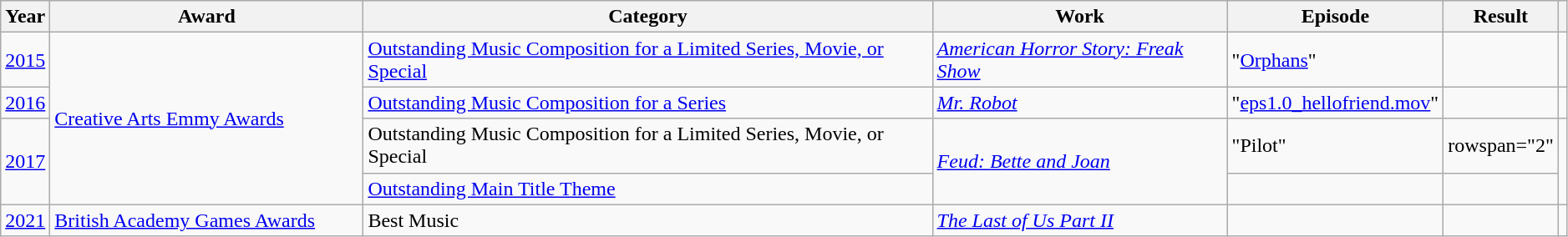<table class="wikitable sortable plainrowheaders" style="width: 99%">
<tr>
<th scope="col">Year</th>
<th scope="col" style="width:20%;">Award</th>
<th scope="col">Category</th>
<th scope="col">Work</th>
<th scope="col">Episode</th>
<th scope="col">Result</th>
<th scope="col" class="unsortable"></th>
</tr>
<tr>
<td style="text-align:center;"><a href='#'>2015</a></td>
<td rowspan="4"><a href='#'>Creative Arts Emmy Awards</a></td>
<td><a href='#'>Outstanding Music Composition for a Limited Series, Movie, or Special</a></td>
<td><em><a href='#'>American Horror Story: Freak Show</a></em></td>
<td>"<a href='#'>Orphans</a>"</td>
<td></td>
<td style="text-align:center;"></td>
</tr>
<tr>
<td style="text-align:center;"><a href='#'>2016</a></td>
<td><a href='#'>Outstanding Music Composition for a Series</a></td>
<td><em><a href='#'>Mr. Robot</a></em></td>
<td>"<a href='#'>eps1.0_hellofriend.mov</a>"</td>
<td></td>
<td style="text-align:center;"></td>
</tr>
<tr>
<td rowspan="2" style="text-align:center;"><a href='#'>2017</a></td>
<td>Outstanding Music Composition for a Limited Series, Movie, or Special</td>
<td rowspan="2"><em><a href='#'>Feud: Bette and Joan</a></em></td>
<td>"Pilot"</td>
<td>rowspan="2" </td>
<td rowspan="2" style="text-align:center;"></td>
</tr>
<tr>
<td><a href='#'>Outstanding Main Title Theme</a></td>
<td></td>
</tr>
<tr>
<td style="text-align:center;"><a href='#'>2021</a></td>
<td><a href='#'>British Academy Games Awards</a></td>
<td>Best Music</td>
<td><em><a href='#'>The Last of Us Part II</a></em></td>
<td></td>
<td></td>
<td style="text-align:center;"></td>
</tr>
</table>
